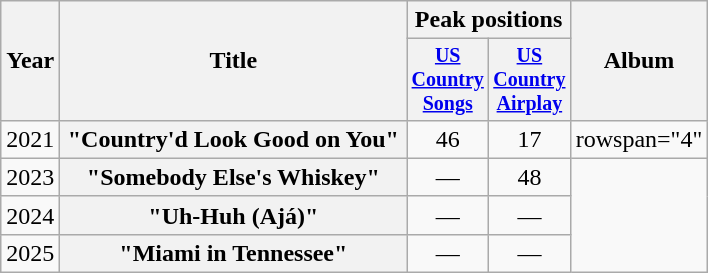<table class="wikitable plainrowheaders" style="text-align:center;">
<tr>
<th rowspan="2">Year</th>
<th rowspan="2" style="width:14em;">Title</th>
<th colspan="2">Peak positions</th>
<th rowspan="2">Album</th>
</tr>
<tr style="font-size:smaller;">
<th style="width:45px;"><a href='#'>US<br>Country<br>Songs</a><br></th>
<th style="width:45px;"><a href='#'>US Country Airplay</a><br></th>
</tr>
<tr>
<td>2021</td>
<th scope="row">"Country'd Look Good on You"</th>
<td>46</td>
<td>17</td>
<td>rowspan="4" </td>
</tr>
<tr>
<td>2023</td>
<th scope="row">"Somebody Else's Whiskey"</th>
<td>—</td>
<td>48</td>
</tr>
<tr>
<td>2024</td>
<th scope="row">"Uh-Huh (Ajá)"</th>
<td>—</td>
<td>—</td>
</tr>
<tr>
<td>2025</td>
<th scope="row">"Miami in Tennessee"</th>
<td>—</td>
<td>—</td>
</tr>
</table>
